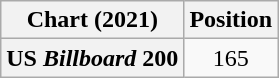<table class="wikitable plainrowheaders" style="text-align:center">
<tr>
<th scope="col">Chart (2021)</th>
<th scope="col">Position</th>
</tr>
<tr>
<th scope="row">US <em>Billboard</em> 200</th>
<td>165</td>
</tr>
</table>
